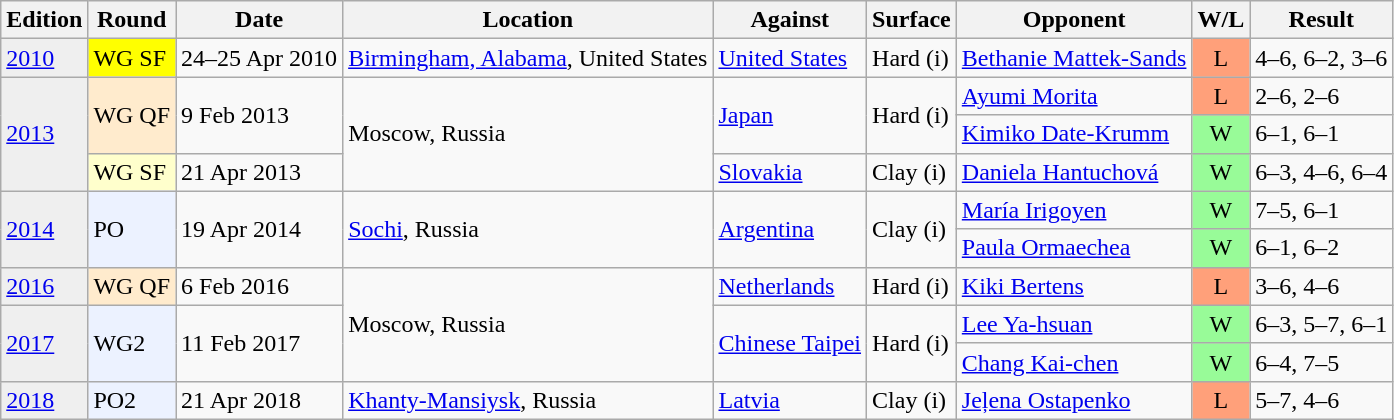<table class="wikitable">
<tr>
<th>Edition</th>
<th>Round</th>
<th>Date</th>
<th>Location</th>
<th>Against</th>
<th>Surface</th>
<th>Opponent</th>
<th>W/L</th>
<th>Result</th>
</tr>
<tr>
<td bgcolor="efefef"><a href='#'>2010</a></td>
<td bgcolor="yellow">WG SF</td>
<td>24–25 Apr 2010</td>
<td><a href='#'>Birmingham, Alabama</a>, United States</td>
<td> <a href='#'>United States</a></td>
<td>Hard (i)</td>
<td><a href='#'>Bethanie Mattek-Sands</a></td>
<td bgcolor="FFA07A" align="center">L</td>
<td>4–6, 6–2, 3–6</td>
</tr>
<tr>
<td rowspan="3" bgcolor="efefef"><a href='#'>2013</a></td>
<td rowspan="2" bgcolor="ffebcd">WG QF</td>
<td rowspan="2">9 Feb 2013</td>
<td rowspan="3">Moscow, Russia</td>
<td rowspan="2"> <a href='#'>Japan</a></td>
<td rowspan="2">Hard (i)</td>
<td><a href='#'>Ayumi Morita</a></td>
<td bgcolor="FFA07A" align="center">L</td>
<td>2–6, 2–6</td>
</tr>
<tr>
<td><a href='#'>Kimiko Date-Krumm</a></td>
<td bgcolor="98FB98" align="center">W</td>
<td>6–1, 6–1</td>
</tr>
<tr>
<td bgcolor="ffffcc">WG SF</td>
<td>21 Apr 2013</td>
<td> <a href='#'>Slovakia</a></td>
<td>Clay (i)</td>
<td><a href='#'>Daniela Hantuchová</a></td>
<td bgcolor="98FB98" align="center">W</td>
<td>6–3, 4–6, 6–4</td>
</tr>
<tr>
<td rowspan="2" bgcolor="efefef"><a href='#'>2014</a></td>
<td rowspan="2" bgcolor="ecf2ff">PO</td>
<td rowspan="2">19 Apr 2014</td>
<td rowspan="2"><a href='#'>Sochi</a>, Russia</td>
<td rowspan="2"> <a href='#'>Argentina</a></td>
<td rowspan="2">Clay (i)</td>
<td><a href='#'>María Irigoyen</a></td>
<td bgcolor="98FB98" align="center">W</td>
<td>7–5, 6–1</td>
</tr>
<tr>
<td><a href='#'>Paula Ormaechea</a></td>
<td bgcolor="98FB98" align="center">W</td>
<td>6–1, 6–2</td>
</tr>
<tr>
<td bgcolor="efefef"><a href='#'>2016</a></td>
<td bgcolor="ffebcd">WG QF</td>
<td>6 Feb 2016</td>
<td rowspan="3">Moscow, Russia</td>
<td> <a href='#'>Netherlands</a></td>
<td>Hard (i)</td>
<td><a href='#'>Kiki Bertens</a></td>
<td bgcolor="FFA07A" align="center">L</td>
<td>3–6, 4–6</td>
</tr>
<tr>
<td rowspan="2" bgcolor="efefef"><a href='#'>2017</a></td>
<td rowspan="2" bgcolor="ecf2ff">WG2</td>
<td rowspan="2">11 Feb 2017</td>
<td rowspan="2"> <a href='#'>Chinese Taipei</a></td>
<td rowspan="2">Hard (i)</td>
<td><a href='#'>Lee Ya-hsuan</a></td>
<td bgcolor="98FB98" align="center">W</td>
<td>6–3, 5–7, 6–1</td>
</tr>
<tr>
<td><a href='#'>Chang Kai-chen</a></td>
<td bgcolor="98FB98" align="center">W</td>
<td>6–4, 7–5</td>
</tr>
<tr>
<td bgcolor="efefef"><a href='#'>2018</a></td>
<td bgcolor="#ecf2ff">PO2</td>
<td>21 Apr 2018</td>
<td><a href='#'>Khanty-Mansiysk</a>, Russia</td>
<td> <a href='#'>Latvia</a></td>
<td>Clay (i)</td>
<td><a href='#'>Jeļena Ostapenko</a></td>
<td bgcolor="FFA07A" align="center">L</td>
<td>5–7, 4–6</td>
</tr>
</table>
